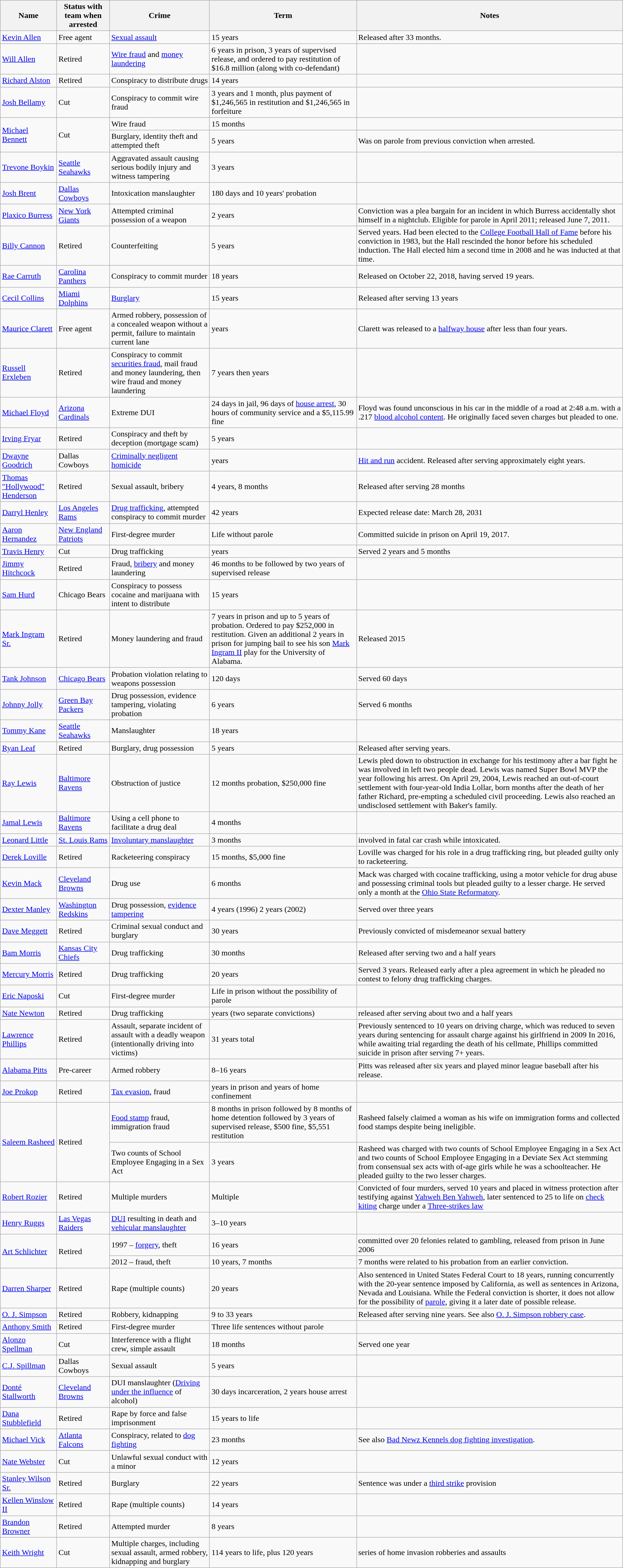<table class="wikitable">
<tr>
<th>Name</th>
<th>Status with team when arrested</th>
<th>Crime</th>
<th>Term</th>
<th>Notes</th>
</tr>
<tr>
<td><a href='#'>Kevin Allen</a></td>
<td>Free agent</td>
<td><a href='#'>Sexual assault</a></td>
<td>15 years</td>
<td>Released after 33 months.</td>
</tr>
<tr>
<td><a href='#'>Will Allen</a></td>
<td>Retired</td>
<td><a href='#'>Wire fraud</a> and <a href='#'>money laundering</a></td>
<td>6 years in prison, 3 years of supervised release, and ordered to pay restitution of $16.8 million (along with co-defendant)</td>
<td></td>
</tr>
<tr>
<td><a href='#'>Richard Alston</a></td>
<td>Retired</td>
<td>Conspiracy to distribute drugs</td>
<td>14 years</td>
</tr>
<tr>
<td><a href='#'>Josh Bellamy</a></td>
<td>Cut</td>
<td>Conspiracy to commit wire fraud</td>
<td>3 years and 1 month, plus payment of $1,246,565 in restitution and $1,246,565 in forfeiture </td>
<td></td>
</tr>
<tr>
<td rowspan="2"><a href='#'>Michael Bennett</a></td>
<td rowspan="2">Cut</td>
<td>Wire fraud</td>
<td>15 months</td>
<td></td>
</tr>
<tr>
<td>Burglary, identity theft and attempted theft</td>
<td>5 years</td>
<td>Was on parole from previous conviction when arrested.</td>
</tr>
<tr>
<td><a href='#'>Trevone Boykin</a></td>
<td><a href='#'>Seattle Seahawks</a></td>
<td>Aggravated assault causing serious bodily injury and witness tampering</td>
<td>3 years</td>
<td></td>
</tr>
<tr>
<td><a href='#'>Josh Brent</a></td>
<td><a href='#'>Dallas Cowboys</a></td>
<td>Intoxication manslaughter</td>
<td>180 days and 10 years' probation</td>
<td></td>
</tr>
<tr>
<td><a href='#'>Plaxico Burress</a></td>
<td><a href='#'>New York Giants</a></td>
<td>Attempted criminal possession of a weapon</td>
<td>2 years</td>
<td>Conviction was a plea bargain for an incident in which Burress accidentally shot himself in a nightclub. Eligible for parole in April 2011; released June 7, 2011.</td>
</tr>
<tr>
<td><a href='#'>Billy Cannon</a></td>
<td>Retired</td>
<td>Counterfeiting</td>
<td>5 years</td>
<td>Served  years. Had been elected to the <a href='#'>College Football Hall of Fame</a> before his conviction in 1983, but the Hall rescinded the honor before his scheduled induction. The Hall elected him a second time in 2008 and he was inducted at that time.</td>
</tr>
<tr>
<td><a href='#'>Rae Carruth</a></td>
<td><a href='#'>Carolina Panthers</a></td>
<td>Conspiracy to commit murder</td>
<td>18 years</td>
<td>Released on October 22, 2018, having served 19 years.</td>
</tr>
<tr>
<td><a href='#'>Cecil Collins</a></td>
<td><a href='#'>Miami Dolphins</a></td>
<td><a href='#'>Burglary</a></td>
<td>15 years</td>
<td>Released after serving 13 years</td>
</tr>
<tr>
<td><a href='#'>Maurice Clarett</a></td>
<td>Free agent</td>
<td>Armed robbery, possession of a concealed weapon without a permit, failure to maintain current lane</td>
<td> years</td>
<td>Clarett was released to a <a href='#'>halfway house</a> after less than four years.</td>
</tr>
<tr>
<td><a href='#'>Russell Erxleben</a></td>
<td>Retired</td>
<td>Conspiracy to commit <a href='#'>securities fraud</a>, mail fraud and money laundering, then wire fraud and money laundering</td>
<td>7 years then  years</td>
<td></td>
</tr>
<tr>
<td><a href='#'>Michael Floyd</a></td>
<td><a href='#'>Arizona Cardinals</a></td>
<td>Extreme DUI</td>
<td>24 days in jail, 96 days of <a href='#'>house arrest</a>, 30 hours of community service and a $5,115.99 fine</td>
<td>Floyd was found unconscious in his car in the middle of a road at 2:48 a.m. with a .217 <a href='#'>blood alcohol content</a>. He originally faced seven charges but pleaded to one.</td>
</tr>
<tr>
<td><a href='#'>Irving Fryar</a></td>
<td>Retired</td>
<td>Conspiracy and theft by deception (mortgage scam)</td>
<td>5 years</td>
<td></td>
</tr>
<tr>
<td><a href='#'>Dwayne Goodrich</a></td>
<td>Dallas Cowboys</td>
<td><a href='#'>Criminally negligent homicide</a></td>
<td> years</td>
<td><a href='#'>Hit and run</a> accident. Released after serving approximately eight years.</td>
</tr>
<tr>
<td><a href='#'>Thomas "Hollywood" Henderson</a></td>
<td>Retired</td>
<td>Sexual assault, bribery</td>
<td>4 years, 8 months</td>
<td>Released after serving 28 months</td>
</tr>
<tr>
<td><a href='#'>Darryl Henley</a></td>
<td><a href='#'>Los Angeles Rams</a></td>
<td><a href='#'>Drug trafficking</a>, attempted conspiracy to commit murder</td>
<td>42 years</td>
<td>Expected release date: March 28, 2031</td>
</tr>
<tr>
<td><a href='#'>Aaron Hernandez</a></td>
<td><a href='#'>New England Patriots</a></td>
<td>First-degree murder</td>
<td>Life without parole</td>
<td>Committed suicide in prison on April 19, 2017.</td>
</tr>
<tr>
<td><a href='#'>Travis Henry</a></td>
<td>Cut</td>
<td>Drug trafficking</td>
<td> years</td>
<td>Served 2 years and 5 months</td>
</tr>
<tr>
<td><a href='#'>Jimmy Hitchcock</a></td>
<td>Retired</td>
<td>Fraud, <a href='#'>bribery</a> and money laundering</td>
<td>46 months to be followed by two years of supervised release</td>
<td></td>
</tr>
<tr>
<td><a href='#'>Sam Hurd</a></td>
<td>Chicago Bears</td>
<td>Conspiracy to possess cocaine and marijuana with intent to distribute</td>
<td>15 years</td>
<td></td>
</tr>
<tr>
<td><a href='#'>Mark Ingram Sr.</a></td>
<td>Retired</td>
<td>Money laundering and fraud</td>
<td>7 years in prison and up to 5 years of probation. Ordered to pay $252,000 in restitution. Given an additional 2 years in prison for jumping bail to see his son <a href='#'>Mark Ingram II</a> play for the University of Alabama.</td>
<td>Released 2015</td>
</tr>
<tr>
<td><a href='#'>Tank Johnson</a></td>
<td><a href='#'>Chicago Bears</a></td>
<td>Probation violation relating to weapons possession</td>
<td>120 days</td>
<td>Served 60 days</td>
</tr>
<tr>
<td><a href='#'>Johnny Jolly</a></td>
<td><a href='#'>Green Bay Packers</a></td>
<td>Drug possession, evidence tampering, violating probation</td>
<td>6 years</td>
<td>Served 6 months</td>
</tr>
<tr>
<td><a href='#'>Tommy Kane</a></td>
<td><a href='#'>Seattle Seahawks</a></td>
<td>Manslaughter</td>
<td>18 years</td>
<td></td>
</tr>
<tr>
<td><a href='#'>Ryan Leaf</a></td>
<td>Retired</td>
<td>Burglary, drug possession</td>
<td>5 years</td>
<td>Released after serving  years.</td>
</tr>
<tr>
<td><a href='#'>Ray Lewis</a></td>
<td><a href='#'>Baltimore Ravens</a></td>
<td>Obstruction of justice</td>
<td>12 months probation, $250,000 fine</td>
<td>Lewis pled down to obstruction in exchange for his testimony after a bar fight he was involved in left two people dead. Lewis was named Super Bowl MVP the year following his arrest. On April 29, 2004, Lewis reached an out-of-court settlement with four-year-old India Lollar, born months after the death of her father Richard, pre-empting a scheduled civil proceeding. Lewis also reached an undisclosed settlement with Baker's family.</td>
</tr>
<tr>
<td><a href='#'>Jamal Lewis</a></td>
<td><a href='#'>Baltimore Ravens</a></td>
<td>Using a cell phone to facilitate a drug deal</td>
<td>4 months</td>
<td></td>
</tr>
<tr>
<td><a href='#'>Leonard Little</a></td>
<td><a href='#'>St. Louis Rams</a></td>
<td><a href='#'>Involuntary manslaughter</a></td>
<td>3 months</td>
<td>involved in fatal car crash while intoxicated.</td>
</tr>
<tr>
<td><a href='#'>Derek Loville</a></td>
<td>Retired</td>
<td>Racketeering conspiracy</td>
<td>15 months, $5,000 fine</td>
<td>Loville was charged for his role in a drug trafficking ring, but pleaded guilty only to racketeering.</td>
</tr>
<tr>
<td><a href='#'>Kevin Mack</a></td>
<td><a href='#'>Cleveland Browns</a></td>
<td>Drug use</td>
<td>6 months</td>
<td>Mack was charged with cocaine trafficking, using a motor vehicle for drug abuse and possessing criminal tools but pleaded guilty to a lesser charge. He served only a month at the <a href='#'>Ohio State Reformatory</a>.</td>
</tr>
<tr>
<td><a href='#'>Dexter Manley</a></td>
<td><a href='#'>Washington Redskins</a></td>
<td>Drug possession, <a href='#'>evidence tampering</a></td>
<td>4 years (1996) 2 years (2002)</td>
<td>Served over three years</td>
</tr>
<tr>
<td><a href='#'>Dave Meggett</a></td>
<td>Retired</td>
<td>Criminal sexual conduct and burglary</td>
<td>30 years</td>
<td>Previously convicted of misdemeanor sexual battery</td>
</tr>
<tr>
<td><a href='#'>Bam Morris</a></td>
<td><a href='#'>Kansas City Chiefs</a></td>
<td>Drug trafficking</td>
<td>30 months</td>
<td>Released after serving two and a half years</td>
</tr>
<tr>
<td><a href='#'>Mercury Morris</a></td>
<td>Retired</td>
<td>Drug trafficking</td>
<td>20 years</td>
<td>Served 3 years. Released early after a plea agreement in which he pleaded no contest to felony drug trafficking charges.</td>
</tr>
<tr>
<td><a href='#'>Eric Naposki</a></td>
<td>Cut</td>
<td>First-degree murder</td>
<td>Life in prison without the possibility of parole</td>
<td></td>
</tr>
<tr>
<td><a href='#'>Nate Newton</a></td>
<td>Retired</td>
<td>Drug trafficking</td>
<td> years (two separate convictions)</td>
<td>released after serving about two and a half years</td>
</tr>
<tr>
<td><a href='#'>Lawrence Phillips</a></td>
<td>Retired</td>
<td>Assault, separate incident of assault with a deadly weapon (intentionally driving into victims)</td>
<td>31 years total</td>
<td>Previously sentenced to 10 years on driving charge, which was reduced to seven years during sentencing for assault charge against his girlfriend in 2009 In 2016, while awaiting trial regarding the death of his cellmate, Phillips committed suicide in prison after serving 7+ years.</td>
</tr>
<tr>
<td><a href='#'>Alabama Pitts</a></td>
<td>Pre-career</td>
<td>Armed robbery</td>
<td>8–16 years</td>
<td>Pitts was released after six years and played minor league baseball after his release.</td>
</tr>
<tr>
<td><a href='#'>Joe Prokop</a></td>
<td>Retired</td>
<td><a href='#'>Tax evasion</a>, fraud</td>
<td> years in prison and  years of home confinement</td>
<td></td>
</tr>
<tr>
<td rowspan="2"><a href='#'>Saleem Rasheed</a></td>
<td rowspan="2">Retired</td>
<td><a href='#'>Food stamp</a> fraud, immigration fraud</td>
<td>8 months in prison followed by 8 months of home detention followed by 3 years of supervised release, $500 fine, $5,551 restitution</td>
<td>Rasheed falsely claimed a woman as his wife on immigration forms and collected food stamps despite being ineligible.</td>
</tr>
<tr>
<td>Two counts of School Employee Engaging in a Sex Act</td>
<td>3 years</td>
<td>Rasheed was charged with two counts of School Employee Engaging in a Sex Act and two counts of School Employee Engaging in a Deviate Sex Act stemming from consensual sex acts with of-age girls while he was a schoolteacher. He pleaded guilty to the two lesser charges.</td>
</tr>
<tr>
<td><a href='#'>Robert Rozier</a></td>
<td>Retired</td>
<td>Multiple murders</td>
<td>Multiple</td>
<td>Convicted of four murders, served 10 years and placed in witness protection after testifying against <a href='#'>Yahweh Ben Yahweh</a>, later sentenced to 25 to life on <a href='#'>check kiting</a> charge under a <a href='#'>Three-strikes law</a></td>
</tr>
<tr>
<td><a href='#'>Henry Ruggs</a></td>
<td><a href='#'>Las Vegas Raiders</a></td>
<td><a href='#'>DUI</a> resulting in death and <a href='#'>vehicular manslaughter</a></td>
<td>3–10 years </td>
<td></td>
</tr>
<tr>
<td rowspan="2"><a href='#'>Art Schlichter</a></td>
<td rowspan="2">Retired</td>
<td>1997 – <a href='#'>forgery</a>, theft</td>
<td>16 years</td>
<td>committed over 20 felonies related to gambling, released from prison in June 2006</td>
</tr>
<tr>
<td>2012 – fraud, theft</td>
<td>10 years, 7 months</td>
<td>7 months were related to his probation from an earlier conviction.</td>
</tr>
<tr>
<td><a href='#'>Darren Sharper</a></td>
<td>Retired</td>
<td>Rape (multiple counts)</td>
<td>20 years</td>
<td>Also sentenced in United States Federal Court to 18 years, running concurrently with the 20-year sentence imposed by California, as well as sentences in Arizona, Nevada and Louisiana. While the Federal conviction is shorter, it does not allow for the possibility of <a href='#'>parole</a>, giving it a later date of possible release.</td>
</tr>
<tr>
<td><a href='#'>O. J. Simpson</a></td>
<td>Retired</td>
<td>Robbery, kidnapping</td>
<td>9 to 33 years</td>
<td>Released after serving nine years. See also <a href='#'>O. J. Simpson robbery case</a>.</td>
</tr>
<tr>
<td><a href='#'>Anthony Smith</a></td>
<td>Retired</td>
<td>First-degree murder</td>
<td>Three life sentences without parole</td>
<td></td>
</tr>
<tr>
<td><a href='#'>Alonzo Spellman</a></td>
<td>Cut</td>
<td>Interference with a flight crew, simple assault</td>
<td>18 months</td>
<td>Served one year</td>
</tr>
<tr>
<td><a href='#'>C.J. Spillman</a></td>
<td>Dallas Cowboys</td>
<td>Sexual assault</td>
<td>5 years</td>
<td></td>
</tr>
<tr>
<td><a href='#'>Donté Stallworth</a></td>
<td><a href='#'>Cleveland Browns</a></td>
<td>DUI manslaughter (<a href='#'>Driving under the influence</a> of alcohol)</td>
<td>30 days incarceration, 2 years house arrest</td>
<td></td>
</tr>
<tr>
<td><a href='#'>Dana Stubblefield</a></td>
<td>Retired</td>
<td>Rape by force and false imprisonment</td>
<td>15 years to life</td>
<td></td>
</tr>
<tr>
<td><a href='#'>Michael Vick</a></td>
<td><a href='#'>Atlanta Falcons</a></td>
<td>Conspiracy, related to <a href='#'>dog fighting</a></td>
<td>23 months</td>
<td>See also <a href='#'>Bad Newz Kennels dog fighting investigation</a>.</td>
</tr>
<tr>
<td><a href='#'>Nate Webster</a></td>
<td>Cut</td>
<td>Unlawful sexual conduct with a minor</td>
<td>12 years</td>
<td></td>
</tr>
<tr>
<td><a href='#'>Stanley Wilson Sr.</a></td>
<td>Retired</td>
<td>Burglary</td>
<td>22 years</td>
<td>Sentence was under a <a href='#'>third strike</a> provision</td>
</tr>
<tr>
<td><a href='#'>Kellen Winslow II</a></td>
<td>Retired</td>
<td>Rape (multiple counts)</td>
<td>14 years</td>
<td></td>
</tr>
<tr>
<td><a href='#'>Brandon Browner</a></td>
<td>Retired</td>
<td>Attempted murder</td>
<td>8 years</td>
<td></td>
</tr>
<tr>
<td><a href='#'>Keith Wright</a></td>
<td>Cut</td>
<td>Multiple charges, including sexual assault, armed robbery, kidnapping and burglary</td>
<td>114 years to life, plus 120 years</td>
<td>series of home invasion robberies and assaults</td>
</tr>
</table>
